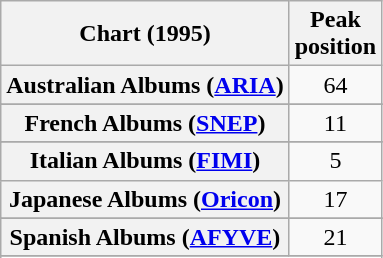<table class="wikitable sortable plainrowheaders">
<tr>
<th>Chart (1995)</th>
<th>Peak<br>position</th>
</tr>
<tr>
<th scope="row">Australian Albums (<a href='#'>ARIA</a>)</th>
<td align="center">64</td>
</tr>
<tr>
</tr>
<tr>
</tr>
<tr>
</tr>
<tr>
</tr>
<tr>
</tr>
<tr>
<th scope="row">French Albums (<a href='#'>SNEP</a>)</th>
<td align="center">11</td>
</tr>
<tr>
</tr>
<tr>
</tr>
<tr>
<th scope="row">Italian Albums (<a href='#'>FIMI</a>)</th>
<td style="text-align:center;">5</td>
</tr>
<tr>
<th scope="row">Japanese Albums (<a href='#'>Oricon</a>)</th>
<td align="center">17</td>
</tr>
<tr>
</tr>
<tr>
</tr>
<tr>
<th scope="row">Spanish Albums (<a href='#'>AFYVE</a>)</th>
<td align="center">21</td>
</tr>
<tr>
</tr>
<tr>
</tr>
<tr>
</tr>
<tr>
</tr>
<tr>
</tr>
</table>
